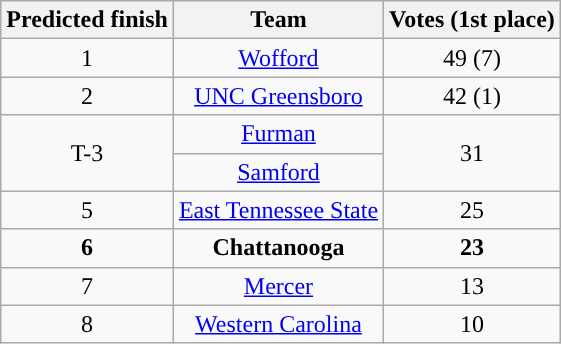<table class="wikitable" border="1">
<tr align=center>
<th>Predicted finish</th>
<th>Team</th>
<th>Votes (1st place)</th>
</tr>
<tr align="center">
<td>1</td>
<td><a href='#'>Wofford</a></td>
<td>49 (7)</td>
</tr>
<tr align="center">
<td>2</td>
<td><a href='#'>UNC Greensboro</a></td>
<td>42 (1)</td>
</tr>
<tr align="center">
<td rowspan=2>T-3</td>
<td><a href='#'>Furman</a></td>
<td rowspan=2>31</td>
</tr>
<tr align="center">
<td><a href='#'>Samford</a></td>
</tr>
<tr align="center">
<td>5</td>
<td><a href='#'>East Tennessee State</a></td>
<td>25</td>
</tr>
<tr align="center">
<td><strong>6</strong></td>
<td><strong>Chattanooga</strong></td>
<td><strong>23</strong></td>
</tr>
<tr align="center">
<td>7</td>
<td><a href='#'>Mercer</a></td>
<td>13</td>
</tr>
<tr align="center">
<td>8</td>
<td><a href='#'>Western Carolina</a></td>
<td>10</td>
</tr>
</table>
